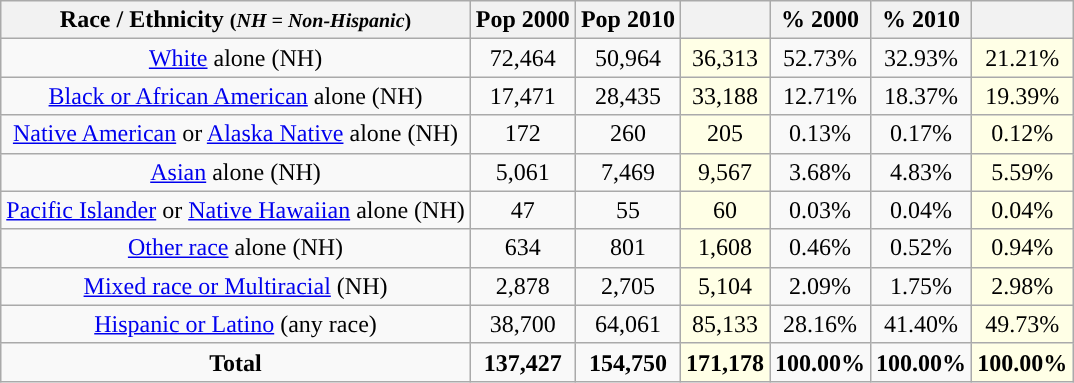<table class="wikitable" style="text-align:center;">
<tr>
<th>Race / Ethnicity <small>(<em>NH = Non-Hispanic</em>)</small></th>
<th>Pop 2000</th>
<th>Pop 2010</th>
<th></th>
<th>% 2000</th>
<th>% 2010</th>
<th></th>
</tr>
<tr>
<td><a href='#'>White</a> alone (NH)</td>
<td>72,464</td>
<td>50,964</td>
<td style='background: #ffffe6;'>36,313</td>
<td>52.73%</td>
<td>32.93%</td>
<td style='background: #ffffe6;'>21.21%</td>
</tr>
<tr>
<td><a href='#'>Black or African American</a> alone (NH)</td>
<td>17,471</td>
<td>28,435</td>
<td style='background: #ffffe6;'>33,188</td>
<td>12.71%</td>
<td>18.37%</td>
<td style='background: #ffffe6;'>19.39%</td>
</tr>
<tr>
<td><a href='#'>Native American</a> or <a href='#'>Alaska Native</a> alone (NH)</td>
<td>172</td>
<td>260</td>
<td style='background: #ffffe6;'>205</td>
<td>0.13%</td>
<td>0.17%</td>
<td style='background: #ffffe6;'>0.12%</td>
</tr>
<tr>
<td><a href='#'>Asian</a> alone (NH)</td>
<td>5,061</td>
<td>7,469</td>
<td style='background: #ffffe6;'>9,567</td>
<td>3.68%</td>
<td>4.83%</td>
<td style='background: #ffffe6;'>5.59%</td>
</tr>
<tr>
<td><a href='#'>Pacific Islander</a> or <a href='#'>Native Hawaiian</a> alone (NH)</td>
<td>47</td>
<td>55</td>
<td style='background: #ffffe6;'>60</td>
<td>0.03%</td>
<td>0.04%</td>
<td style='background: #ffffe6;'>0.04%</td>
</tr>
<tr>
<td><a href='#'>Other race</a> alone (NH)</td>
<td>634</td>
<td>801</td>
<td style='background: #ffffe6;'>1,608</td>
<td>0.46%</td>
<td>0.52%</td>
<td style='background: #ffffe6;'>0.94%</td>
</tr>
<tr>
<td><a href='#'>Mixed race or Multiracial</a> (NH)</td>
<td>2,878</td>
<td>2,705</td>
<td style='background: #ffffe6;'>5,104</td>
<td>2.09%</td>
<td>1.75%</td>
<td style='background: #ffffe6;'>2.98%</td>
</tr>
<tr>
<td><a href='#'>Hispanic or Latino</a> (any race)</td>
<td>38,700</td>
<td>64,061</td>
<td style='background: #ffffe6;'>85,133</td>
<td>28.16%</td>
<td>41.40%</td>
<td style='background: #ffffe6;'>49.73%</td>
</tr>
<tr>
<td><strong>Total</strong></td>
<td><strong>137,427</strong></td>
<td><strong>154,750</strong></td>
<td style='background: #ffffe6;'><strong>171,178</strong></td>
<td><strong>100.00%</strong></td>
<td><strong>100.00%</strong></td>
<td style='background: #ffffe6;'><strong>100.00%</strong></td>
</tr>
</table>
